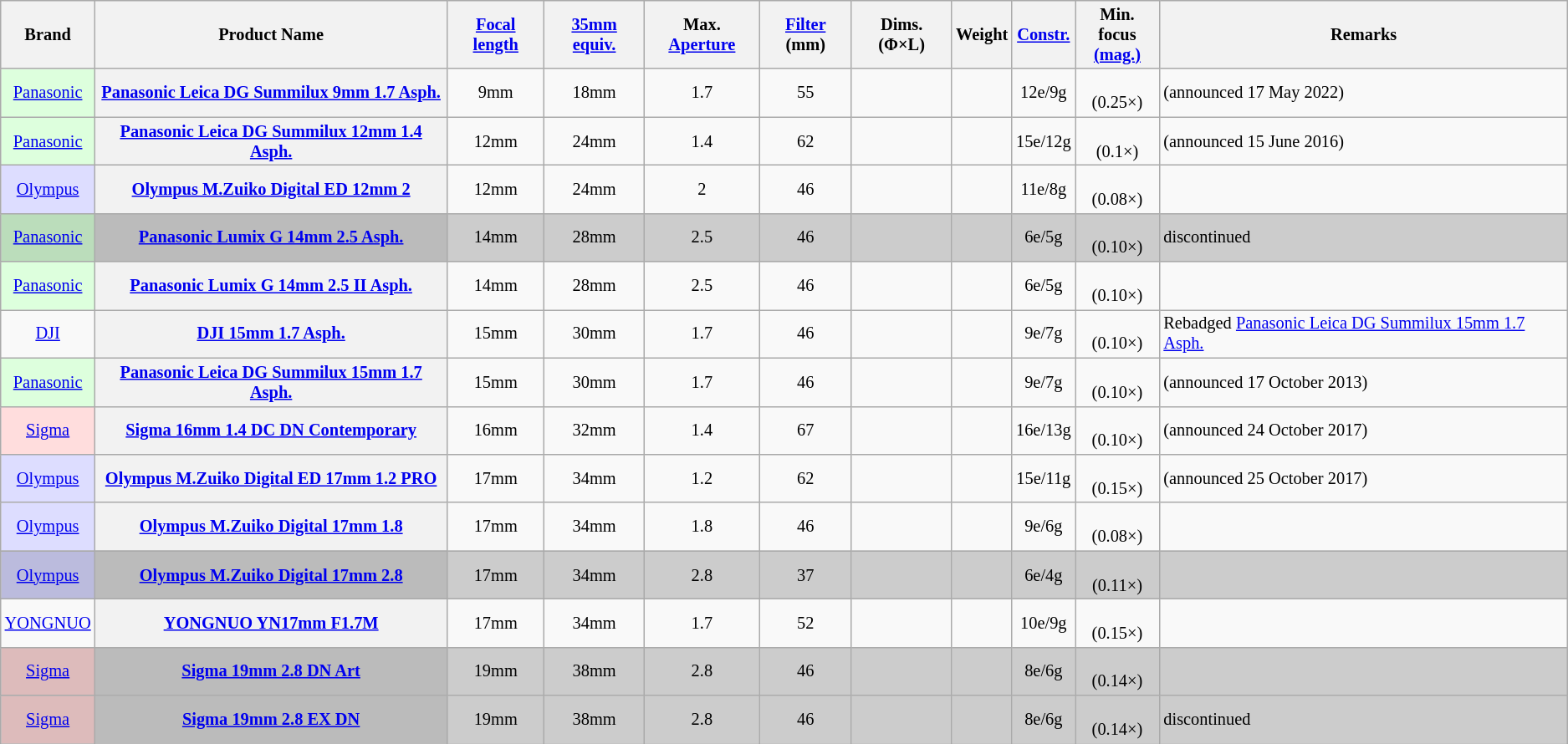<table class="wikitable sortable" style="font-size:85%;text-align:center;">
<tr>
<th>Brand</th>
<th>Product Name</th>
<th><a href='#'>Focal length</a></th>
<th><a href='#'>35mm equiv.</a></th>
<th>Max. <a href='#'>Aperture</a></th>
<th><a href='#'>Filter</a> (mm)</th>
<th>Dims. (Φ×L)</th>
<th>Weight</th>
<th><a href='#'>Constr.</a></th>
<th>Min. focus<br><a href='#'>(mag.)</a></th>
<th class="unsortable">Remarks</th>
</tr>
<tr>
<td style="background:#dfd;"><a href='#'>Panasonic</a></td>
<th><a href='#'>Panasonic Leica DG Summilux 9mm 1.7 Asph.</a></th>
<td>9mm</td>
<td>18mm</td>
<td>1.7</td>
<td>55</td>
<td></td>
<td></td>
<td>12e/9g</td>
<td><br>(0.25×)</td>
<td style="text-align:left;">(announced 17 May 2022) </td>
</tr>
<tr>
<td style="background:#dfd;"><a href='#'>Panasonic</a></td>
<th><a href='#'>Panasonic Leica DG Summilux 12mm 1.4 Asph.</a></th>
<td>12mm</td>
<td>24mm</td>
<td>1.4</td>
<td>62</td>
<td></td>
<td></td>
<td>15e/12g</td>
<td><br>(0.1×)</td>
<td style="text-align:left;">(announced 15 June 2016)</td>
</tr>
<tr>
<td style="background:#ddf;"><a href='#'>Olympus</a></td>
<th><a href='#'>Olympus M.Zuiko Digital ED 12mm 2</a></th>
<td>12mm</td>
<td>24mm</td>
<td>2</td>
<td>46</td>
<td></td>
<td></td>
<td>11e/8g</td>
<td><br>(0.08×)</td>
<td style="text-align:left;"></td>
</tr>
<tr style="background:#ccc;">
<td style="background:#bdb;"><a href='#'>Panasonic</a></td>
<th style="background:#bbb;"><a href='#'>Panasonic Lumix G 14mm 2.5 Asph.</a></th>
<td>14mm</td>
<td>28mm</td>
<td>2.5</td>
<td>46</td>
<td></td>
<td></td>
<td>6e/5g</td>
<td><br>(0.10×)</td>
<td style="text-align:left;">discontinued</td>
</tr>
<tr>
<td style="background:#dfd;"><a href='#'>Panasonic</a></td>
<th><a href='#'>Panasonic Lumix G 14mm 2.5 II Asph.</a></th>
<td>14mm</td>
<td>28mm</td>
<td>2.5</td>
<td>46</td>
<td></td>
<td></td>
<td>6e/5g</td>
<td><br>(0.10×)</td>
<td style="text-align:left;"></td>
</tr>
<tr>
<td><a href='#'>DJI</a></td>
<th><a href='#'>DJI 15mm 1.7 Asph.</a></th>
<td>15mm</td>
<td>30mm</td>
<td>1.7</td>
<td>46</td>
<td></td>
<td></td>
<td>9e/7g</td>
<td><br>(0.10×)</td>
<td style="text-align:left;">Rebadged <a href='#'>Panasonic Leica DG Summilux 15mm 1.7 Asph.</a></td>
</tr>
<tr>
<td style="background:#dfd;"><a href='#'>Panasonic</a></td>
<th><a href='#'>Panasonic Leica DG Summilux 15mm 1.7 Asph.</a></th>
<td>15mm</td>
<td>30mm</td>
<td>1.7</td>
<td>46</td>
<td></td>
<td></td>
<td>9e/7g</td>
<td><br>(0.10×)</td>
<td style="text-align:left;">(announced 17 October 2013)</td>
</tr>
<tr>
<td style="background:#fdd;"><a href='#'>Sigma</a></td>
<th><a href='#'>Sigma 16mm 1.4 DC DN  Contemporary</a></th>
<td>16mm</td>
<td>32mm</td>
<td>1.4</td>
<td>67</td>
<td></td>
<td></td>
<td>16e/13g</td>
<td><br>(0.10×)</td>
<td style="text-align:left;">(announced 24 October 2017)</td>
</tr>
<tr>
<td style="background:#ddf;"><a href='#'>Olympus</a></td>
<th><a href='#'>Olympus M.Zuiko Digital ED 17mm 1.2 PRO</a></th>
<td>17mm</td>
<td>34mm</td>
<td>1.2</td>
<td>62</td>
<td></td>
<td></td>
<td>15e/11g</td>
<td><br>(0.15×)</td>
<td style="text-align:left;">(announced 25 October 2017)</td>
</tr>
<tr>
<td style="background:#ddf;"><a href='#'>Olympus</a></td>
<th><a href='#'>Olympus M.Zuiko Digital 17mm 1.8</a></th>
<td>17mm</td>
<td>34mm</td>
<td>1.8</td>
<td>46</td>
<td></td>
<td></td>
<td>9e/6g</td>
<td><br>(0.08×)</td>
<td style="text-align:left;"></td>
</tr>
<tr style="background:#ccc;">
<td style="background:#bbd;"><a href='#'>Olympus</a></td>
<th style="background:#bbb;"><a href='#'>Olympus M.Zuiko Digital 17mm 2.8</a></th>
<td>17mm</td>
<td>34mm</td>
<td>2.8</td>
<td>37</td>
<td></td>
<td></td>
<td>6e/4g</td>
<td><br>(0.11×)</td>
<td style="text-align:left;"></td>
</tr>
<tr>
<td><a href='#'>YONGNUO</a></td>
<th><a href='#'>YONGNUO YN17mm F1.7M</a></th>
<td>17mm</td>
<td>34mm</td>
<td>1.7</td>
<td>52</td>
<td></td>
<td></td>
<td>10e/9g</td>
<td><br>(0.15×)</td>
<td style="text-align:left;"></td>
</tr>
<tr style="background:#ccc;">
<td style="background:#dbb;"><a href='#'>Sigma</a></td>
<th style="background:#bbb;"><a href='#'>Sigma 19mm 2.8 DN Art</a></th>
<td>19mm</td>
<td>38mm</td>
<td>2.8</td>
<td>46</td>
<td></td>
<td></td>
<td>8e/6g</td>
<td><br>(0.14×)</td>
<td style="text-align:left;"></td>
</tr>
<tr style="background:#ccc;">
<td style="background:#dbb;"><a href='#'>Sigma</a></td>
<th style="background:#bbb;"><a href='#'>Sigma 19mm 2.8 EX DN</a></th>
<td>19mm</td>
<td>38mm</td>
<td>2.8</td>
<td>46</td>
<td></td>
<td></td>
<td>8e/6g</td>
<td><br>(0.14×)</td>
<td style="text-align:left;">discontinued </td>
</tr>
</table>
